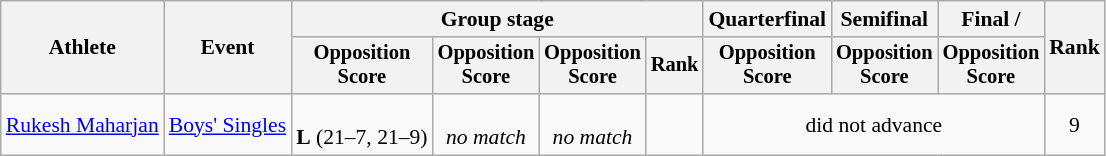<table class="wikitable" style="font-size:90%">
<tr>
<th rowspan=2>Athlete</th>
<th rowspan=2>Event</th>
<th colspan=4>Group stage</th>
<th>Quarterfinal</th>
<th>Semifinal</th>
<th>Final / </th>
<th rowspan=2>Rank</th>
</tr>
<tr style="font-size:95%">
<th>Opposition<br>Score</th>
<th>Opposition<br>Score</th>
<th>Opposition<br>Score</th>
<th>Rank</th>
<th>Opposition<br>Score</th>
<th>Opposition<br>Score</th>
<th>Opposition<br>Score</th>
</tr>
<tr align=center>
<td align=left><a href='#'>Rukesh Maharjan</a></td>
<td align=left><a href='#'>Boys' Singles</a></td>
<td><br><strong>L</strong> (21–7, 21–9)</td>
<td><br><em>no match</em></td>
<td><br><em>no match</em></td>
<td></td>
<td colspan=3>did not advance</td>
<td>9</td>
</tr>
</table>
